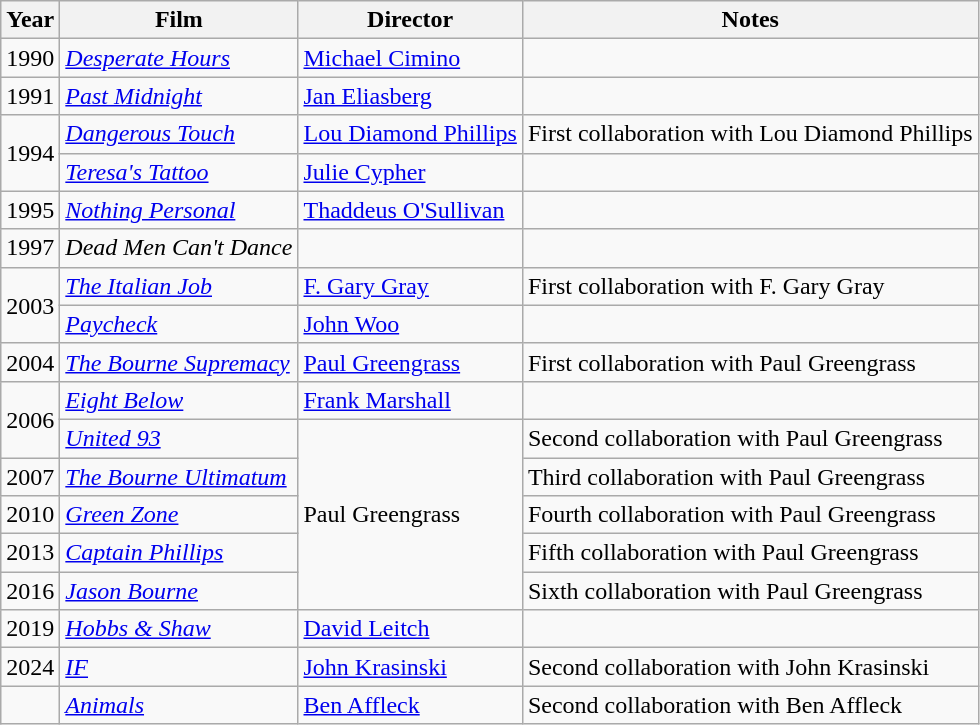<table class="wikitable">
<tr>
<th>Year</th>
<th>Film</th>
<th>Director</th>
<th>Notes</th>
</tr>
<tr>
<td>1990</td>
<td><em><a href='#'>Desperate Hours</a></em></td>
<td><a href='#'>Michael Cimino</a></td>
<td></td>
</tr>
<tr>
<td>1991</td>
<td><em><a href='#'>Past Midnight</a></em></td>
<td><a href='#'>Jan Eliasberg</a></td>
<td></td>
</tr>
<tr>
<td rowspan=2>1994</td>
<td><em><a href='#'>Dangerous Touch</a></em></td>
<td><a href='#'>Lou Diamond Phillips</a></td>
<td>First collaboration with Lou Diamond Phillips</td>
</tr>
<tr>
<td><em><a href='#'>Teresa's Tattoo</a></em></td>
<td><a href='#'>Julie Cypher</a></td>
<td></td>
</tr>
<tr>
<td>1995</td>
<td><em><a href='#'>Nothing Personal</a></em></td>
<td><a href='#'>Thaddeus O'Sullivan</a></td>
<td></td>
</tr>
<tr>
<td>1997</td>
<td><em>Dead Men Can't Dance</em></td>
<td></td>
<td></td>
</tr>
<tr>
<td rowspan=2>2003</td>
<td><em><a href='#'>The Italian Job</a></em></td>
<td><a href='#'>F. Gary Gray</a></td>
<td>First collaboration with F. Gary Gray</td>
</tr>
<tr>
<td><em><a href='#'>Paycheck</a></em></td>
<td><a href='#'>John Woo</a></td>
<td></td>
</tr>
<tr>
<td>2004</td>
<td><em><a href='#'>The Bourne Supremacy</a></em></td>
<td><a href='#'>Paul Greengrass</a></td>
<td>First collaboration with Paul Greengrass</td>
</tr>
<tr>
<td rowspan=2>2006</td>
<td><em><a href='#'>Eight Below</a></em></td>
<td><a href='#'>Frank Marshall</a></td>
<td></td>
</tr>
<tr>
<td><em><a href='#'>United 93</a></em></td>
<td rowspan=5>Paul Greengrass</td>
<td>Second collaboration with Paul Greengrass</td>
</tr>
<tr>
<td>2007</td>
<td><em><a href='#'>The Bourne Ultimatum</a></em></td>
<td>Third collaboration with Paul Greengrass</td>
</tr>
<tr>
<td>2010</td>
<td><em><a href='#'>Green Zone</a></em></td>
<td>Fourth collaboration with Paul Greengrass</td>
</tr>
<tr>
<td>2013</td>
<td><em><a href='#'>Captain Phillips</a></em></td>
<td>Fifth collaboration with Paul Greengrass</td>
</tr>
<tr>
<td>2016</td>
<td><em><a href='#'>Jason Bourne</a></em></td>
<td>Sixth collaboration with Paul Greengrass</td>
</tr>
<tr>
<td>2019</td>
<td><em><a href='#'>Hobbs & Shaw</a></em></td>
<td><a href='#'>David Leitch</a></td>
<td></td>
</tr>
<tr>
<td>2024</td>
<td><em><a href='#'>IF</a></em></td>
<td><a href='#'>John Krasinski</a></td>
<td>Second collaboration with John Krasinski</td>
</tr>
<tr>
<td></td>
<td><em><a href='#'>Animals</a></em></td>
<td><a href='#'>Ben Affleck</a></td>
<td>Second collaboration with Ben Affleck</td>
</tr>
</table>
